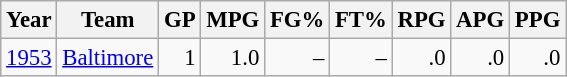<table class="wikitable sortable" style="font-size:95%; text-align:right;">
<tr>
<th>Year</th>
<th>Team</th>
<th>GP</th>
<th>MPG</th>
<th>FG%</th>
<th>FT%</th>
<th>RPG</th>
<th>APG</th>
<th>PPG</th>
</tr>
<tr>
<td style="text-align:left;"><a href='#'>1953</a></td>
<td style="text-align:left;"><a href='#'>Baltimore</a></td>
<td>1</td>
<td>1.0</td>
<td>–</td>
<td>–</td>
<td>.0</td>
<td>.0</td>
<td>.0</td>
</tr>
</table>
